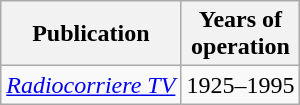<table class="wikitable">
<tr>
<th>Publication</th>
<th>Years of<br>operation</th>
</tr>
<tr>
<td><em><a href='#'>Radiocorriere TV</a></em></td>
<td>1925–1995</td>
</tr>
</table>
